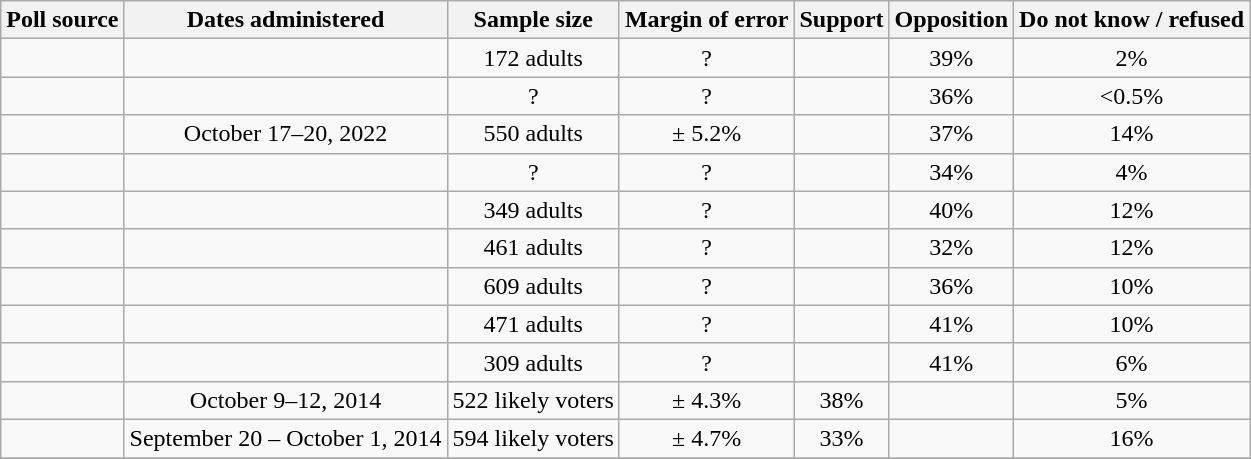<table class="wikitable" style="text-align: center">
<tr>
<th>Poll source</th>
<th>Dates administered</th>
<th>Sample size</th>
<th>Margin of error</th>
<th>Support</th>
<th>Opposition</th>
<th>Do not know / refused</th>
</tr>
<tr>
<td></td>
<td></td>
<td>172 adults</td>
<td>?</td>
<td></td>
<td>39%</td>
<td>2%</td>
</tr>
<tr>
<td></td>
<td></td>
<td>?</td>
<td>?</td>
<td></td>
<td>36%</td>
<td><0.5%</td>
</tr>
<tr>
<td></td>
<td>October 17–20, 2022</td>
<td>550 adults</td>
<td>± 5.2%</td>
<td></td>
<td>37%</td>
<td>14%</td>
</tr>
<tr>
<td></td>
<td></td>
<td>?</td>
<td>?</td>
<td></td>
<td>34%</td>
<td>4%</td>
</tr>
<tr>
<td></td>
<td></td>
<td>349 adults</td>
<td>?</td>
<td></td>
<td>40%</td>
<td>12%</td>
</tr>
<tr>
<td></td>
<td></td>
<td>461 adults</td>
<td>?</td>
<td></td>
<td>32%</td>
<td>12%</td>
</tr>
<tr>
<td></td>
<td></td>
<td>609 adults</td>
<td>?</td>
<td></td>
<td>36%</td>
<td>10%</td>
</tr>
<tr>
<td></td>
<td></td>
<td>471 adults</td>
<td>?</td>
<td></td>
<td>41%</td>
<td>10%</td>
</tr>
<tr>
<td></td>
<td></td>
<td>309 adults</td>
<td>?</td>
<td></td>
<td>41%</td>
<td>6%</td>
</tr>
<tr>
<td></td>
<td>October 9–12, 2014</td>
<td>522 likely voters</td>
<td>± 4.3%</td>
<td>38%</td>
<td></td>
<td>5%</td>
</tr>
<tr>
<td></td>
<td>September 20 – October 1, 2014</td>
<td>594 likely voters</td>
<td>± 4.7%</td>
<td>33%</td>
<td></td>
<td>16%</td>
</tr>
<tr>
</tr>
</table>
